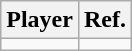<table class="wikitable">
<tr>
<th>Player</th>
<th>Ref.</th>
</tr>
<tr>
<td></td>
<td></td>
</tr>
</table>
